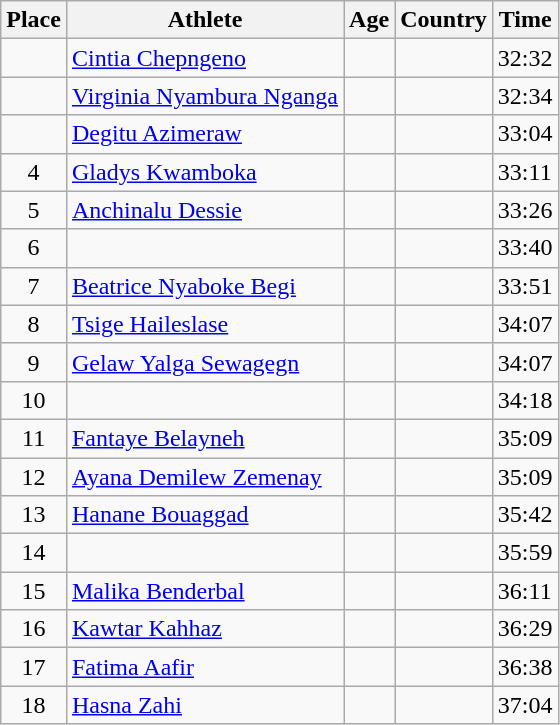<table class="wikitable mw-datatable sortable">
<tr>
<th>Place</th>
<th>Athlete</th>
<th>Age</th>
<th>Country</th>
<th>Time</th>
</tr>
<tr>
<td align=center></td>
<td><a href='#'>Cintia Chepngeno</a></td>
<td></td>
<td></td>
<td>32:32</td>
</tr>
<tr>
<td align=center></td>
<td><a href='#'>Virginia Nyambura Nganga</a></td>
<td></td>
<td></td>
<td>32:34</td>
</tr>
<tr>
<td align=center></td>
<td><a href='#'>Degitu Azimeraw</a></td>
<td></td>
<td></td>
<td>33:04</td>
</tr>
<tr>
<td align=center>4</td>
<td><a href='#'>Gladys Kwamboka</a></td>
<td></td>
<td></td>
<td>33:11</td>
</tr>
<tr>
<td align=center>5</td>
<td><a href='#'>Anchinalu Dessie</a></td>
<td></td>
<td></td>
<td>33:26</td>
</tr>
<tr>
<td align=center>6</td>
<td></td>
<td></td>
<td></td>
<td>33:40</td>
</tr>
<tr>
<td align=center>7</td>
<td><a href='#'>Beatrice Nyaboke Begi</a></td>
<td></td>
<td></td>
<td>33:51</td>
</tr>
<tr>
<td align=center>8</td>
<td><a href='#'>Tsige Haileslase</a></td>
<td></td>
<td></td>
<td>34:07</td>
</tr>
<tr>
<td align=center>9</td>
<td><a href='#'>Gelaw Yalga Sewagegn</a></td>
<td></td>
<td></td>
<td>34:07</td>
</tr>
<tr>
<td align=center>10</td>
<td></td>
<td></td>
<td></td>
<td>34:18</td>
</tr>
<tr>
<td align=center>11</td>
<td><a href='#'>Fantaye Belayneh</a></td>
<td></td>
<td></td>
<td>35:09</td>
</tr>
<tr>
<td align=center>12</td>
<td><a href='#'>Ayana Demilew Zemenay</a></td>
<td></td>
<td></td>
<td>35:09</td>
</tr>
<tr>
<td align=center>13</td>
<td><a href='#'>Hanane Bouaggad</a></td>
<td></td>
<td></td>
<td>35:42</td>
</tr>
<tr>
<td align=center>14</td>
<td></td>
<td></td>
<td></td>
<td>35:59</td>
</tr>
<tr>
<td align=center>15</td>
<td><a href='#'>Malika Benderbal</a></td>
<td></td>
<td></td>
<td>36:11</td>
</tr>
<tr>
<td align=center>16</td>
<td><a href='#'>Kawtar Kahhaz</a></td>
<td></td>
<td></td>
<td>36:29</td>
</tr>
<tr>
<td align=center>17</td>
<td><a href='#'>Fatima Aafir</a></td>
<td></td>
<td></td>
<td>36:38</td>
</tr>
<tr>
<td align=center>18</td>
<td><a href='#'>Hasna Zahi</a></td>
<td></td>
<td></td>
<td>37:04</td>
</tr>
</table>
